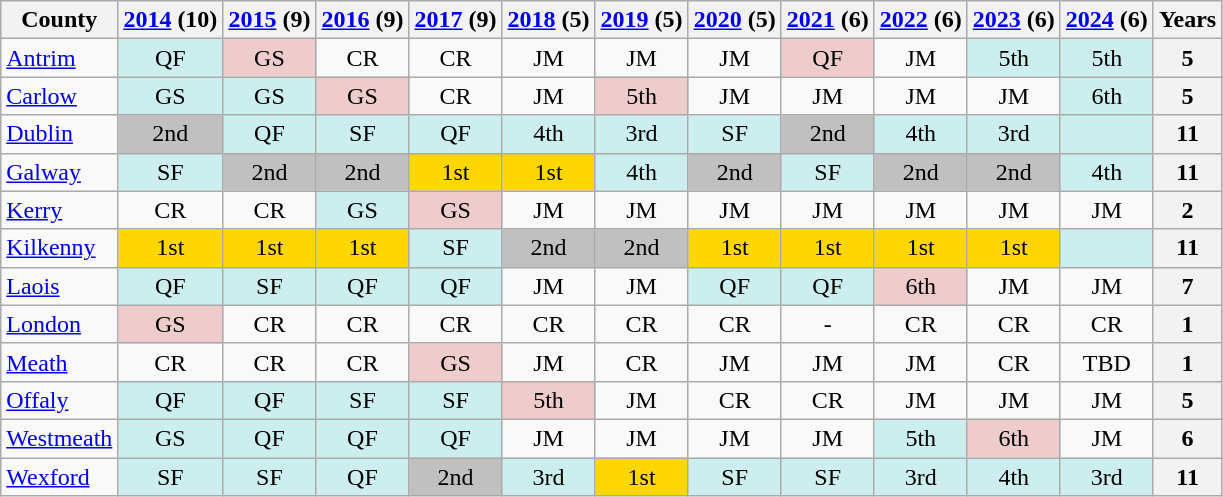<table class="wikitable sortable" style="text-align:center">
<tr>
<th>County</th>
<th><a href='#'>2014</a> (10)</th>
<th><a href='#'>2015</a> (9)</th>
<th><a href='#'>2016</a> (9)</th>
<th><a href='#'>2017</a> (9)</th>
<th><a href='#'>2018</a> (5)</th>
<th><a href='#'>2019</a> (5)</th>
<th><a href='#'>2020</a> (5)</th>
<th><a href='#'>2021</a> (6)</th>
<th><a href='#'>2022</a> (6)</th>
<th><a href='#'>2023</a> (6)</th>
<th><a href='#'>2024</a> (6)</th>
<th>Years</th>
</tr>
<tr>
<td style="text-align:left;"> <a href='#'>Antrim</a></td>
<td bgcolor="#cceeee">QF</td>
<td bgcolor="#eecccc">GS</td>
<td>CR</td>
<td>CR</td>
<td>JM</td>
<td>JM</td>
<td>JM</td>
<td bgcolor="#eecccc">QF</td>
<td>JM</td>
<td bgcolor="#cceeee">5th</td>
<td bgcolor="#cceeee">5th</td>
<th>5</th>
</tr>
<tr>
<td style="text-align:left;"> <a href='#'>Carlow</a></td>
<td bgcolor="#cceeee">GS</td>
<td bgcolor="#cceeee">GS</td>
<td bgcolor="#eecccc">GS</td>
<td>CR</td>
<td>JM</td>
<td bgcolor="#eecccc">5th</td>
<td>JM</td>
<td>JM</td>
<td>JM</td>
<td>JM</td>
<td bgcolor="#cceeee">6th</td>
<th>5</th>
</tr>
<tr>
<td style="text-align:left;"> <a href='#'>Dublin</a></td>
<td bgcolor="silver">2nd</td>
<td bgcolor="#cceeee">QF</td>
<td bgcolor="#cceeee">SF</td>
<td bgcolor="#cceeee">QF</td>
<td bgcolor="#cceeee">4th</td>
<td bgcolor="#cceeee">3rd</td>
<td bgcolor="#cceeee">SF</td>
<td bgcolor="silver">2nd</td>
<td bgcolor="#cceeee">4th</td>
<td bgcolor="#cceeee">3rd</td>
<td bgcolor="#cceeee"></td>
<th>11</th>
</tr>
<tr>
<td style="text-align:left;"> <a href='#'>Galway</a></td>
<td bgcolor="#cceeee">SF</td>
<td bgcolor="silver">2nd</td>
<td bgcolor="silver">2nd</td>
<td bgcolor="gold">1st</td>
<td bgcolor="gold">1st</td>
<td bgcolor="#cceeee">4th</td>
<td bgcolor="silver">2nd</td>
<td bgcolor="#cceeee">SF</td>
<td bgcolor="silver">2nd</td>
<td bgcolor="silver">2nd</td>
<td bgcolor="#cceeee">4th</td>
<th>11</th>
</tr>
<tr>
<td style="text-align:left;"> <a href='#'>Kerry</a></td>
<td>CR</td>
<td>CR</td>
<td bgcolor="#cceeee">GS</td>
<td bgcolor="#eecccc">GS</td>
<td>JM</td>
<td>JM</td>
<td>JM</td>
<td>JM</td>
<td>JM</td>
<td>JM</td>
<td>JM</td>
<th>2</th>
</tr>
<tr>
<td style="text-align:left;"> <a href='#'>Kilkenny</a></td>
<td bgcolor="gold">1st</td>
<td bgcolor="gold">1st</td>
<td bgcolor="gold">1st</td>
<td bgcolor="#cceeee">SF</td>
<td bgcolor="silver">2nd</td>
<td bgcolor="silver">2nd</td>
<td bgcolor="gold">1st</td>
<td bgcolor="gold">1st</td>
<td bgcolor="gold">1st</td>
<td bgcolor="gold">1st</td>
<td bgcolor="#cceeee"></td>
<th>11</th>
</tr>
<tr>
<td style="text-align:left;"> <a href='#'>Laois</a></td>
<td bgcolor="#cceeee">QF</td>
<td bgcolor="#cceeee">SF</td>
<td bgcolor="#cceeee">QF</td>
<td bgcolor="#cceeee">QF</td>
<td>JM</td>
<td>JM</td>
<td bgcolor="#cceeee">QF</td>
<td bgcolor="#cceeee">QF</td>
<td bgcolor="#eecccc">6th</td>
<td>JM</td>
<td>JM</td>
<th>7</th>
</tr>
<tr>
<td style="text-align:left;"> <a href='#'>London</a></td>
<td bgcolor="#eecccc">GS</td>
<td>CR</td>
<td>CR</td>
<td>CR</td>
<td>CR</td>
<td>CR</td>
<td>CR</td>
<td>-</td>
<td>CR</td>
<td>CR</td>
<td>CR</td>
<th>1</th>
</tr>
<tr>
<td style="text-align:left;"> <a href='#'>Meath</a></td>
<td>CR</td>
<td>CR</td>
<td>CR</td>
<td bgcolor="#eecccc">GS</td>
<td>JM</td>
<td>CR</td>
<td>JM</td>
<td>JM</td>
<td>JM</td>
<td>CR</td>
<td>TBD</td>
<th>1</th>
</tr>
<tr>
<td style="text-align:left;"> <a href='#'>Offaly</a></td>
<td bgcolor="#cceeee">QF</td>
<td bgcolor="#cceeee">QF</td>
<td bgcolor="#cceeee">SF</td>
<td bgcolor="#cceeee">SF</td>
<td bgcolor="#eecccc">5th</td>
<td>JM</td>
<td>CR</td>
<td>CR</td>
<td>JM</td>
<td>JM</td>
<td>JM</td>
<th>5</th>
</tr>
<tr>
<td style="text-align:left;"> <a href='#'>Westmeath</a></td>
<td bgcolor="#cceeee">GS</td>
<td bgcolor="#cceeee">QF</td>
<td bgcolor="#cceeee">QF</td>
<td bgcolor="#cceeee">QF</td>
<td>JM</td>
<td>JM</td>
<td>JM</td>
<td>JM</td>
<td bgcolor="#cceeee">5th</td>
<td bgcolor="#eecccc">6th</td>
<td>JM</td>
<th>6</th>
</tr>
<tr>
<td style="text-align:left;"> <a href='#'>Wexford</a></td>
<td bgcolor="#cceeee">SF</td>
<td bgcolor="#cceeee">SF</td>
<td bgcolor="#cceeee">QF</td>
<td bgcolor="silver">2nd</td>
<td bgcolor="#cceeee">3rd</td>
<td bgcolor="gold">1st</td>
<td bgcolor="#cceeee">SF</td>
<td bgcolor="#cceeee">SF</td>
<td bgcolor="#cceeee">3rd</td>
<td bgcolor="#cceeee">4th</td>
<td bgcolor="#cceeee">3rd</td>
<th>11</th>
</tr>
</table>
